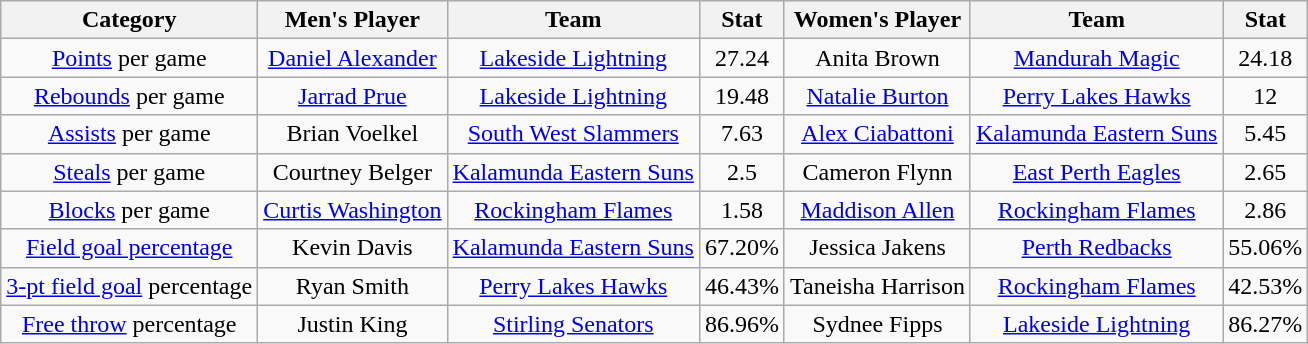<table class="wikitable" style="text-align:center">
<tr>
<th>Category</th>
<th>Men's Player</th>
<th>Team</th>
<th>Stat</th>
<th>Women's Player</th>
<th>Team</th>
<th>Stat</th>
</tr>
<tr>
<td><a href='#'>Points</a> per game</td>
<td><a href='#'>Daniel Alexander</a></td>
<td><a href='#'>Lakeside Lightning</a></td>
<td>27.24</td>
<td>Anita Brown</td>
<td><a href='#'>Mandurah Magic</a></td>
<td>24.18</td>
</tr>
<tr>
<td><a href='#'>Rebounds</a> per game</td>
<td><a href='#'>Jarrad Prue</a></td>
<td><a href='#'>Lakeside Lightning</a></td>
<td>19.48</td>
<td><a href='#'>Natalie Burton</a></td>
<td><a href='#'>Perry Lakes Hawks</a></td>
<td>12</td>
</tr>
<tr>
<td><a href='#'>Assists</a> per game</td>
<td>Brian Voelkel</td>
<td><a href='#'>South West Slammers</a></td>
<td>7.63</td>
<td><a href='#'>Alex Ciabattoni</a></td>
<td><a href='#'>Kalamunda Eastern Suns</a></td>
<td>5.45</td>
</tr>
<tr>
<td><a href='#'>Steals</a> per game</td>
<td>Courtney Belger</td>
<td><a href='#'>Kalamunda Eastern Suns</a></td>
<td>2.5</td>
<td>Cameron Flynn</td>
<td><a href='#'>East Perth Eagles</a></td>
<td>2.65</td>
</tr>
<tr>
<td><a href='#'>Blocks</a> per game</td>
<td><a href='#'>Curtis Washington</a></td>
<td><a href='#'>Rockingham Flames</a></td>
<td>1.58</td>
<td><a href='#'>Maddison Allen</a></td>
<td><a href='#'>Rockingham Flames</a></td>
<td>2.86</td>
</tr>
<tr>
<td><a href='#'>Field goal percentage</a></td>
<td>Kevin Davis</td>
<td><a href='#'>Kalamunda Eastern Suns</a></td>
<td>67.20%</td>
<td>Jessica Jakens</td>
<td><a href='#'>Perth Redbacks</a></td>
<td>55.06%</td>
</tr>
<tr>
<td><a href='#'>3-pt field goal</a> percentage</td>
<td>Ryan Smith</td>
<td><a href='#'>Perry Lakes Hawks</a></td>
<td>46.43%</td>
<td>Taneisha Harrison</td>
<td><a href='#'>Rockingham Flames</a></td>
<td>42.53%</td>
</tr>
<tr>
<td><a href='#'>Free throw</a> percentage</td>
<td>Justin King</td>
<td><a href='#'>Stirling Senators</a></td>
<td>86.96%</td>
<td>Sydnee Fipps</td>
<td><a href='#'>Lakeside Lightning</a></td>
<td>86.27%</td>
</tr>
</table>
